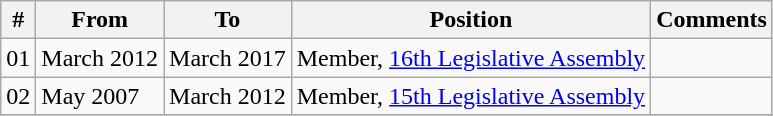<table class="wikitable sortable">
<tr>
<th>#</th>
<th>From</th>
<th>To</th>
<th>Position</th>
<th>Comments</th>
</tr>
<tr>
<td>01</td>
<td>March 2012</td>
<td>March 2017</td>
<td>Member, <a href='#'>16th Legislative Assembly</a></td>
<td></td>
</tr>
<tr>
<td>02</td>
<td>May 2007</td>
<td>March 2012</td>
<td>Member, <a href='#'>15th Legislative Assembly</a></td>
<td></td>
</tr>
<tr>
</tr>
</table>
